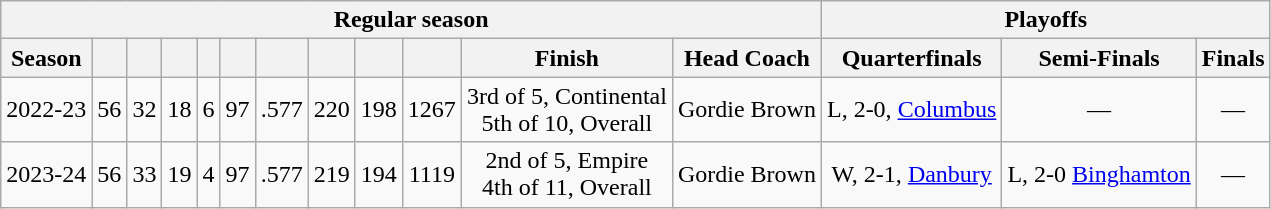<table class="wikitable" style="text-align:center">
<tr>
<th colspan="12">Regular season</th>
<th colspan="3">Playoffs</th>
</tr>
<tr>
<th>Season</th>
<th></th>
<th></th>
<th></th>
<th></th>
<th></th>
<th></th>
<th></th>
<th></th>
<th></th>
<th>Finish</th>
<th>Head Coach</th>
<th>Quarterfinals</th>
<th>Semi-Finals</th>
<th>Finals</th>
</tr>
<tr>
<td>2022-23</td>
<td>56</td>
<td>32</td>
<td>18</td>
<td>6</td>
<td>97</td>
<td>.577</td>
<td>220</td>
<td>198</td>
<td>1267</td>
<td>3rd of 5, Continental<br>5th of 10, Overall</td>
<td>Gordie Brown</td>
<td>L, 2-0, <a href='#'>Columbus</a></td>
<td>—</td>
<td>—</td>
</tr>
<tr>
<td>2023-24</td>
<td>56</td>
<td>33</td>
<td>19</td>
<td>4</td>
<td>97</td>
<td>.577</td>
<td>219</td>
<td>194</td>
<td>1119</td>
<td>2nd of 5, Empire<br>4th of 11, Overall</td>
<td>Gordie Brown</td>
<td>W, 2-1, <a href='#'>Danbury</a></td>
<td>L, 2-0 <a href='#'>Binghamton</a></td>
<td>—</td>
</tr>
</table>
